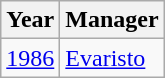<table class="wikitable">
<tr>
<th>Year</th>
<th>Manager</th>
</tr>
<tr>
<td align=center><a href='#'>1986</a></td>
<td> <a href='#'>Evaristo</a></td>
</tr>
</table>
